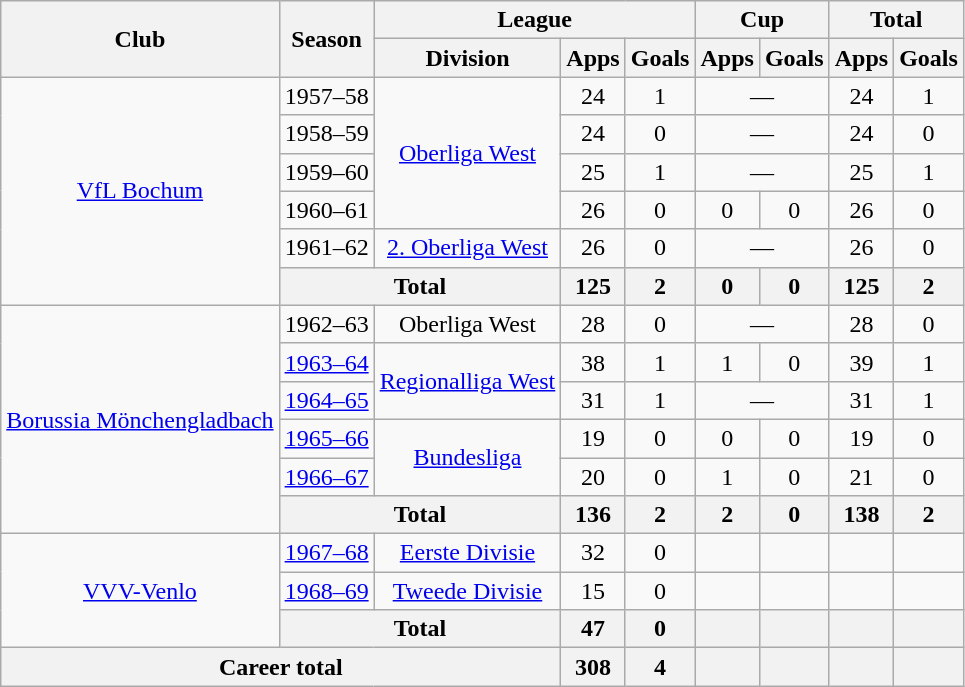<table class="wikitable" style="text-align:center">
<tr>
<th rowspan="2">Club</th>
<th rowspan="2">Season</th>
<th colspan="3">League</th>
<th colspan="2">Cup</th>
<th colspan="2">Total</th>
</tr>
<tr>
<th>Division</th>
<th>Apps</th>
<th>Goals</th>
<th>Apps</th>
<th>Goals</th>
<th>Apps</th>
<th>Goals</th>
</tr>
<tr>
<td rowspan="6"><a href='#'>VfL Bochum</a></td>
<td>1957–58</td>
<td rowspan="4"><a href='#'>Oberliga West</a></td>
<td>24</td>
<td>1</td>
<td colspan="2">—</td>
<td>24</td>
<td>1</td>
</tr>
<tr>
<td>1958–59</td>
<td>24</td>
<td>0</td>
<td colspan="2">—</td>
<td>24</td>
<td>0</td>
</tr>
<tr>
<td>1959–60</td>
<td>25</td>
<td>1</td>
<td colspan="2">—</td>
<td>25</td>
<td>1</td>
</tr>
<tr>
<td>1960–61</td>
<td>26</td>
<td>0</td>
<td>0</td>
<td>0</td>
<td>26</td>
<td>0</td>
</tr>
<tr>
<td>1961–62</td>
<td><a href='#'>2. Oberliga West</a></td>
<td>26</td>
<td>0</td>
<td colspan="2">—</td>
<td>26</td>
<td>0</td>
</tr>
<tr>
<th colspan="2">Total</th>
<th>125</th>
<th>2</th>
<th>0</th>
<th>0</th>
<th>125</th>
<th>2</th>
</tr>
<tr>
<td rowspan="6"><a href='#'>Borussia Mönchengladbach</a></td>
<td>1962–63</td>
<td>Oberliga West</td>
<td>28</td>
<td>0</td>
<td colspan="2">—</td>
<td>28</td>
<td>0</td>
</tr>
<tr>
<td><a href='#'>1963–64</a></td>
<td rowspan="2"><a href='#'>Regionalliga West</a></td>
<td>38</td>
<td>1</td>
<td>1</td>
<td>0</td>
<td>39</td>
<td>1</td>
</tr>
<tr>
<td><a href='#'>1964–65</a></td>
<td>31</td>
<td>1</td>
<td colspan="2">—</td>
<td>31</td>
<td>1</td>
</tr>
<tr>
<td><a href='#'>1965–66</a></td>
<td rowspan="2"><a href='#'>Bundesliga</a></td>
<td>19</td>
<td>0</td>
<td>0</td>
<td>0</td>
<td>19</td>
<td>0</td>
</tr>
<tr>
<td><a href='#'>1966–67</a></td>
<td>20</td>
<td>0</td>
<td>1</td>
<td>0</td>
<td>21</td>
<td>0</td>
</tr>
<tr>
<th colspan="2">Total</th>
<th>136</th>
<th>2</th>
<th>2</th>
<th>0</th>
<th>138</th>
<th>2</th>
</tr>
<tr>
<td rowspan="3"><a href='#'>VVV-Venlo</a></td>
<td><a href='#'>1967–68</a></td>
<td><a href='#'>Eerste Divisie</a></td>
<td>32</td>
<td>0</td>
<td></td>
<td></td>
<td></td>
<td></td>
</tr>
<tr>
<td><a href='#'>1968–69</a></td>
<td><a href='#'>Tweede Divisie</a></td>
<td>15</td>
<td>0</td>
<td></td>
<td></td>
<td></td>
<td></td>
</tr>
<tr>
<th colspan="2">Total</th>
<th>47</th>
<th>0</th>
<th></th>
<th></th>
<th></th>
<th></th>
</tr>
<tr>
<th colspan="3">Career total</th>
<th>308</th>
<th>4</th>
<th></th>
<th></th>
<th></th>
<th></th>
</tr>
</table>
